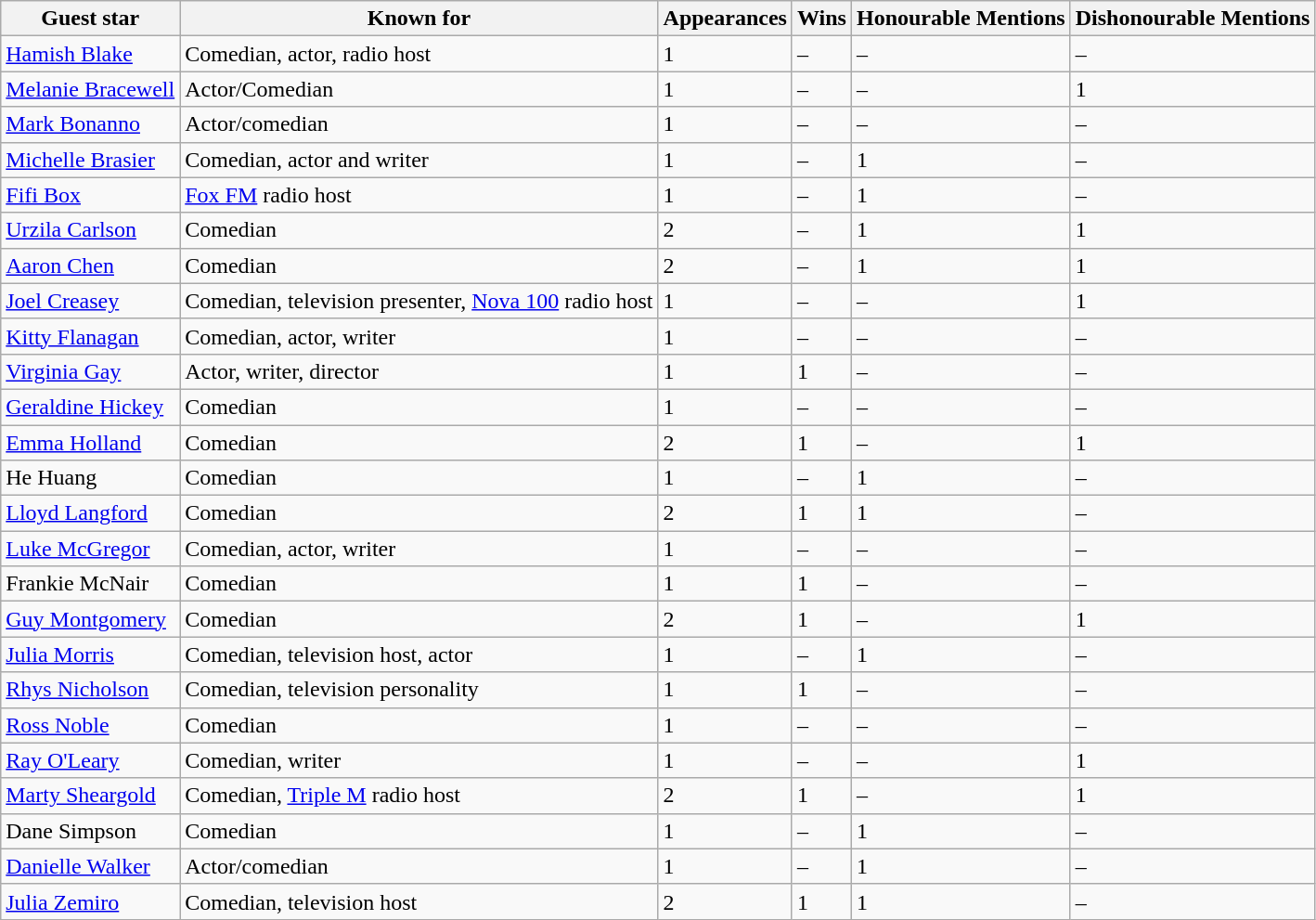<table class="wikitable">
<tr>
<th>Guest star</th>
<th>Known for</th>
<th>Appearances</th>
<th>Wins</th>
<th>Honourable Mentions</th>
<th>Dishonourable Mentions</th>
</tr>
<tr>
<td><a href='#'>Hamish Blake</a></td>
<td>Comedian, actor, radio host</td>
<td>1</td>
<td>–</td>
<td>–</td>
<td>–</td>
</tr>
<tr>
<td><a href='#'>Melanie Bracewell</a></td>
<td>Actor/Comedian</td>
<td>1</td>
<td>–</td>
<td>–</td>
<td>1</td>
</tr>
<tr>
<td><a href='#'>Mark Bonanno</a></td>
<td>Actor/comedian</td>
<td>1</td>
<td>–</td>
<td>–</td>
<td>–</td>
</tr>
<tr>
<td><a href='#'>Michelle Brasier</a></td>
<td>Comedian, actor and writer</td>
<td>1</td>
<td>–</td>
<td>1</td>
<td>–</td>
</tr>
<tr>
<td><a href='#'>Fifi Box</a></td>
<td><a href='#'>Fox FM</a> radio host</td>
<td>1</td>
<td>–</td>
<td>1</td>
<td>–</td>
</tr>
<tr>
<td><a href='#'>Urzila Carlson</a></td>
<td>Comedian</td>
<td>2</td>
<td>–</td>
<td>1</td>
<td>1</td>
</tr>
<tr>
<td><a href='#'>Aaron Chen</a></td>
<td>Comedian</td>
<td>2</td>
<td>–</td>
<td>1</td>
<td>1</td>
</tr>
<tr>
<td><a href='#'>Joel Creasey</a></td>
<td>Comedian, television presenter, <a href='#'>Nova 100</a> radio host</td>
<td>1</td>
<td>–</td>
<td>–</td>
<td>1</td>
</tr>
<tr>
<td><a href='#'>Kitty Flanagan</a></td>
<td>Comedian, actor, writer</td>
<td>1</td>
<td>–</td>
<td>–</td>
<td>–</td>
</tr>
<tr>
<td><a href='#'>Virginia Gay</a></td>
<td>Actor, writer, director</td>
<td>1</td>
<td>1</td>
<td>–</td>
<td>–</td>
</tr>
<tr>
<td><a href='#'>Geraldine Hickey</a></td>
<td>Comedian</td>
<td>1</td>
<td>–</td>
<td>–</td>
<td>–</td>
</tr>
<tr>
<td><a href='#'>Emma Holland</a></td>
<td>Comedian</td>
<td>2</td>
<td>1</td>
<td>–</td>
<td>1</td>
</tr>
<tr>
<td>He Huang</td>
<td>Comedian</td>
<td>1</td>
<td>–</td>
<td>1</td>
<td>–</td>
</tr>
<tr>
<td><a href='#'>Lloyd Langford</a></td>
<td>Comedian</td>
<td>2</td>
<td>1</td>
<td>1</td>
<td>–</td>
</tr>
<tr>
<td><a href='#'>Luke McGregor</a></td>
<td>Comedian, actor, writer</td>
<td>1</td>
<td>–</td>
<td>–</td>
<td>–</td>
</tr>
<tr>
<td>Frankie McNair</td>
<td>Comedian</td>
<td>1</td>
<td>1</td>
<td>–</td>
<td>–</td>
</tr>
<tr>
<td><a href='#'>Guy Montgomery</a></td>
<td>Comedian</td>
<td>2</td>
<td>1</td>
<td>–</td>
<td>1</td>
</tr>
<tr>
<td><a href='#'>Julia Morris</a></td>
<td>Comedian, television host, actor</td>
<td>1</td>
<td>–</td>
<td>1</td>
<td>–</td>
</tr>
<tr>
<td><a href='#'>Rhys Nicholson</a></td>
<td>Comedian, television personality</td>
<td>1</td>
<td>1</td>
<td>–</td>
<td>–</td>
</tr>
<tr>
<td><a href='#'>Ross Noble</a></td>
<td>Comedian</td>
<td>1</td>
<td>–</td>
<td>–</td>
<td>–</td>
</tr>
<tr>
<td><a href='#'>Ray O'Leary</a></td>
<td>Comedian, writer</td>
<td>1</td>
<td>–</td>
<td>–</td>
<td>1</td>
</tr>
<tr>
<td><a href='#'>Marty Sheargold</a></td>
<td>Comedian, <a href='#'>Triple M</a> radio host</td>
<td>2</td>
<td>1</td>
<td>–</td>
<td>1</td>
</tr>
<tr>
<td>Dane Simpson</td>
<td>Comedian</td>
<td>1</td>
<td>–</td>
<td>1</td>
<td>–</td>
</tr>
<tr>
<td><a href='#'>Danielle Walker</a></td>
<td>Actor/comedian</td>
<td>1</td>
<td>–</td>
<td>1</td>
<td>–</td>
</tr>
<tr>
<td><a href='#'>Julia Zemiro</a></td>
<td>Comedian, television host</td>
<td>2</td>
<td>1</td>
<td>1</td>
<td>–</td>
</tr>
</table>
